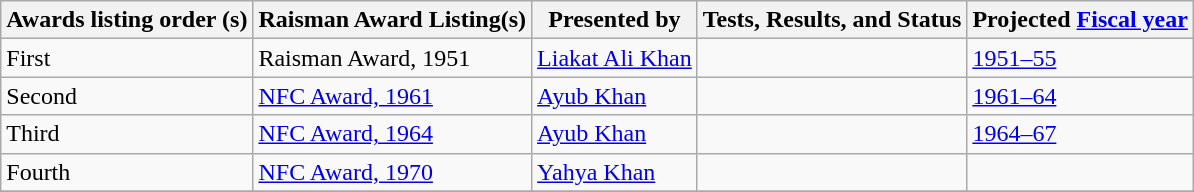<table class="wikitable sortable">
<tr>
<th>Awards listing order (s)</th>
<th>Raisman Award Listing(s)</th>
<th>Presented by</th>
<th>Tests, Results, and Status</th>
<th>Projected <a href='#'>Fiscal year</a></th>
</tr>
<tr>
<td>First</td>
<td>Raisman Award, 1951</td>
<td><a href='#'>Liakat Ali Khan</a></td>
<td></td>
<td><a href='#'>1951–55</a></td>
</tr>
<tr>
<td>Second</td>
<td><a href='#'>NFC Award, 1961</a></td>
<td><a href='#'>Ayub Khan</a></td>
<td></td>
<td><a href='#'>1961–64</a></td>
</tr>
<tr>
<td>Third</td>
<td><a href='#'>NFC Award, 1964</a></td>
<td><a href='#'>Ayub Khan</a></td>
<td></td>
<td><a href='#'>1964–67</a></td>
</tr>
<tr>
<td>Fourth</td>
<td><a href='#'>NFC Award, 1970</a></td>
<td><a href='#'>Yahya Khan</a></td>
<td></td>
<td></td>
</tr>
<tr>
</tr>
</table>
